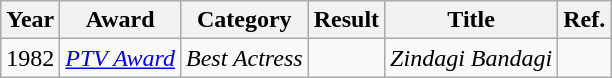<table class="wikitable">
<tr>
<th>Year</th>
<th>Award</th>
<th>Category</th>
<th>Result</th>
<th>Title</th>
<th>Ref.</th>
</tr>
<tr>
<td>1982</td>
<td><em><a href='#'>PTV Award</a></em></td>
<td><em>Best Actress</em></td>
<td></td>
<td><em>Zindagi Bandagi</em></td>
<td></td>
</tr>
</table>
